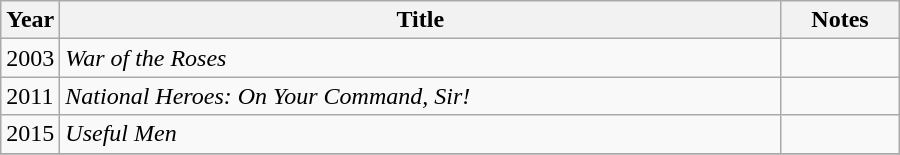<table class="wikitable" style="width:600px">
<tr>
<th width=10>Year</th>
<th>Title</th>
<th>Notes</th>
</tr>
<tr>
<td>2003</td>
<td><em>War of the Roses</em></td>
<td></td>
</tr>
<tr>
<td>2011</td>
<td><em>National Heroes: On Your Command, Sir!</em></td>
<td></td>
</tr>
<tr>
<td>2015</td>
<td><em>Useful Men</em></td>
<td></td>
</tr>
<tr>
</tr>
</table>
